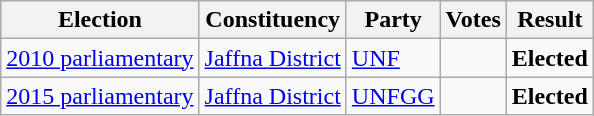<table class="wikitable" style="text-align:left;">
<tr>
<th scope=col>Election</th>
<th scope=col>Constituency</th>
<th scope=col>Party</th>
<th scope=col>Votes</th>
<th scope=col>Result</th>
</tr>
<tr>
<td><a href='#'>2010 parliamentary</a></td>
<td><a href='#'>Jaffna District</a></td>
<td><a href='#'>UNF</a></td>
<td align=right></td>
<td><strong>Elected</strong></td>
</tr>
<tr>
<td><a href='#'>2015 parliamentary</a></td>
<td><a href='#'>Jaffna District</a></td>
<td><a href='#'>UNFGG</a></td>
<td align=right></td>
<td><strong>Elected</strong></td>
</tr>
</table>
